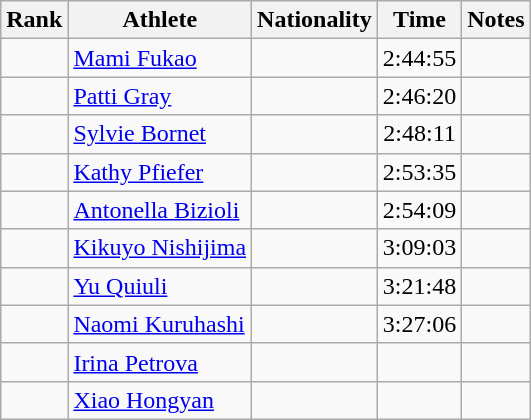<table class="wikitable sortable" style="text-align:center">
<tr>
<th>Rank</th>
<th>Athlete</th>
<th>Nationality</th>
<th>Time</th>
<th>Notes</th>
</tr>
<tr>
<td></td>
<td align=left><a href='#'>Mami Fukao</a></td>
<td align=left></td>
<td>2:44:55</td>
<td></td>
</tr>
<tr>
<td></td>
<td align=left><a href='#'>Patti Gray</a></td>
<td align=left></td>
<td>2:46:20</td>
<td></td>
</tr>
<tr>
<td></td>
<td align=left><a href='#'>Sylvie Bornet</a></td>
<td align=left></td>
<td>2:48:11</td>
<td></td>
</tr>
<tr>
<td></td>
<td align=left><a href='#'>Kathy Pfiefer</a></td>
<td align=left></td>
<td>2:53:35</td>
<td></td>
</tr>
<tr>
<td></td>
<td align=left><a href='#'>Antonella Bizioli</a></td>
<td align=left></td>
<td>2:54:09</td>
<td></td>
</tr>
<tr>
<td></td>
<td align=left><a href='#'>Kikuyo Nishijima</a></td>
<td align=left></td>
<td>3:09:03</td>
<td></td>
</tr>
<tr>
<td></td>
<td align=left><a href='#'>Yu Quiuli</a></td>
<td align=left></td>
<td>3:21:48</td>
<td></td>
</tr>
<tr>
<td></td>
<td align=left><a href='#'>Naomi Kuruhashi</a></td>
<td align=left></td>
<td>3:27:06</td>
<td></td>
</tr>
<tr>
<td></td>
<td align=left><a href='#'>Irina Petrova</a></td>
<td align=left></td>
<td></td>
<td></td>
</tr>
<tr>
<td></td>
<td align=left><a href='#'>Xiao Hongyan</a></td>
<td align=left></td>
<td></td>
<td></td>
</tr>
</table>
